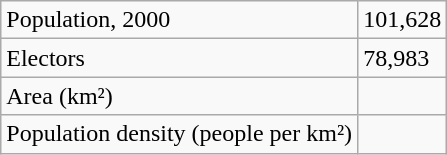<table class="wikitable">
<tr>
<td>Population, 2000</td>
<td>101,628</td>
</tr>
<tr>
<td>Electors</td>
<td>78,983</td>
</tr>
<tr>
<td>Area (km²)</td>
<td></td>
</tr>
<tr>
<td>Population density (people per km²)</td>
<td></td>
</tr>
</table>
